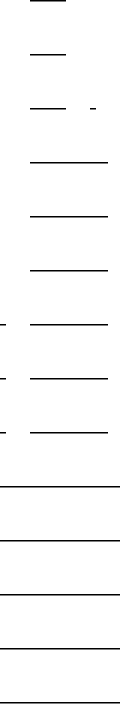<table align=center border=0 cellspacing=0 cellpadding=0>
<tr>
<td><br><table align=center border=0 cellspacing=0 cellpadding=0>
<tr>
<td valign=bottom><br><table align=center border=0 cellspacing=0 cellpadding=0>
<tr>
<td> </td>
<td> </td>
<td rowspan=2></td>
</tr>
<tr>
<td align=center style='border-top:1px solid black;' rowspan=2></td>
<td> </td>
</tr>
<tr>
<td> </td>
<td rowspan=2></td>
</tr>
<tr>
<td align=center style='border-top:1px solid black;' rowspan=2></td>
<td> </td>
</tr>
<tr>
<td> </td>
<td rowspan=2></td>
</tr>
<tr>
<td align=center style='border-top:1px solid black;' rowspan=2></td>
<td> </td>
</tr>
<tr>
<td> </td>
<td> </td>
</tr>
</table>
</td>
<td>  </td>
<td valign=bottom><br><table align=center border=0 cellspacing=0 cellpadding=0>
<tr>
<td><br><table align=center border=0 cellspacing=0 cellpadding=0>
<tr>
<td valign=bottom><br><table align=center border=0 cellspacing=0 cellpadding=0>
<tr>
<td><br><table align=center border=0 cellspacing=0 cellpadding=0>
<tr>
<td valign=bottom><br><table align=center border=0 cellspacing=0 cellpadding=0>
<tr>
<td></td>
<td> </td>
<td rowspan=2></td>
</tr>
<tr>
<td align=center style='border-top:1px solid black;' rowspan=2></td>
<td> </td>
</tr>
<tr>
<td> </td>
<td rowspan=2></td>
</tr>
<tr>
<td align=center style='border-top:1px solid black;' rowspan=2></td>
<td> </td>
</tr>
<tr>
<td> </td>
<td> </td>
</tr>
</table>
</td>
<td>  </td>
<td valign=bottom><br><table align=center border=0 cellspacing=0 cellpadding=0>
<tr>
<td></td>
<td> </td>
<td rowspan=2></td>
</tr>
<tr>
<td align=center style='border-top:1px solid black;' rowspan=2></td>
<td> </td>
</tr>
<tr>
<td> </td>
<td rowspan=2></td>
</tr>
<tr>
<td align=center style='border-top:1px solid black;' rowspan=2></td>
<td> </td>
</tr>
<tr>
<td> </td>
<td> </td>
</tr>
</table>
</td>
</tr>
</table>
</td>
<td> </td>
<td rowspan=2 valign=bottom></td>
</tr>
<tr>
<td align=center style='border-top:1px solid black;' rowspan=2></td>
<td> </td>
</tr>
<tr>
<td> </td>
<td rowspan=2></td>
</tr>
<tr>
<td align=center style='border-top:1px solid black;' rowspan=2></td>
<td> </td>
</tr>
<tr>
<td> </td>
<td rowspan=2></td>
</tr>
<tr>
<td align=center style='border-top:1px solid black;' rowspan=2></td>
<td> </td>
</tr>
<tr>
<td> </td>
<td> </td>
</tr>
</table>
</td>
<td>  </td>
<td valign=bottom><br><table align=center border=0 cellspacing=0 cellpadding=0>
<tr>
<td> </td>
<td> </td>
<td rowspan=2></td>
</tr>
<tr>
<td align=center style='border-top:1px solid black;' rowspan=2></td>
<td> </td>
</tr>
<tr>
<td> </td>
<td> </td>
</tr>
</table>
</td>
</tr>
</table>
</td>
<td> </td>
<td rowspan=2 valign=bottom></td>
</tr>
<tr>
<td align=center style='border-top:1px solid black;' rowspan=2></td>
<td> </td>
</tr>
<tr>
<td> </td>
<td rowspan=2></td>
</tr>
<tr>
<td align=center style='border-top:1px solid black;' rowspan=2></td>
<td> </td>
</tr>
<tr>
<td> </td>
<td rowspan=2></td>
</tr>
<tr>
<td align=center style='border-top:1px solid black;' rowspan=2></td>
<td> </td>
</tr>
<tr>
<td> </td>
<td rowspan=2></td>
</tr>
<tr>
<td align=center style='border-top:1px solid black;' rowspan=2></td>
<td> </td>
</tr>
<tr>
<td> </td>
<td rowspan=2></td>
</tr>
<tr>
<td align=center style='border-top:1px solid black;' rowspan=2></td>
<td> </td>
</tr>
<tr>
<td> </td>
<td rowspan=2></td>
</tr>
<tr>
<td align=center style='border-top:1px solid black;' rowspan=2></td>
<td> </td>
</tr>
<tr>
<td> </td>
<td> </td>
</tr>
</table>
</td>
</tr>
</table>
</td>
<td> </td>
<td rowspan=2 valign=bottom></td>
</tr>
<tr>
<td align=center style='border-top:1px solid black;' rowspan=2></td>
<td> </td>
</tr>
<tr>
<td> </td>
<td rowspan=2></td>
</tr>
<tr>
<td align=center style='border-top:1px solid black;' rowspan=2></td>
<td> </td>
</tr>
<tr>
<td> </td>
<td rowspan=2></td>
</tr>
<tr>
<td align=center style='border-top:1px solid black;' rowspan=2></td>
<td> </td>
</tr>
<tr>
<td> </td>
<td rowspan=2></td>
</tr>
<tr>
<td align=center style='border-top:1px solid black;' rowspan=2></td>
<td> </td>
</tr>
<tr>
<td> </td>
<td rowspan=2></td>
</tr>
<tr>
<td align=center style='border-top:1px solid black;' rowspan=2></td>
<td> </td>
</tr>
<tr>
<td> </td>
<td> </td>
</tr>
</table>
